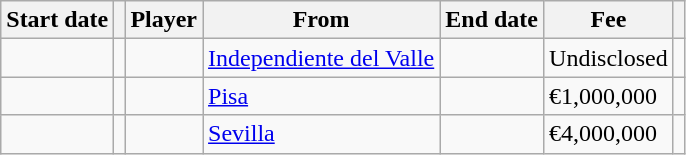<table class="wikitable">
<tr>
<th>Start date</th>
<th></th>
<th>Player</th>
<th>From</th>
<th>End date</th>
<th>Fee</th>
<th></th>
</tr>
<tr>
<td align=center></td>
<td align=center></td>
<td></td>
<td> <a href='#'>Independiente del Valle</a></td>
<td align=center></td>
<td>Undisclosed</td>
<td></td>
</tr>
<tr>
<td align=center></td>
<td align=center></td>
<td></td>
<td> <a href='#'>Pisa</a></td>
<td align=center></td>
<td>€1,000,000</td>
<td></td>
</tr>
<tr>
<td align=center></td>
<td align=center></td>
<td></td>
<td> <a href='#'>Sevilla</a></td>
<td align=center></td>
<td>€4,000,000</td>
<td></td>
</tr>
</table>
